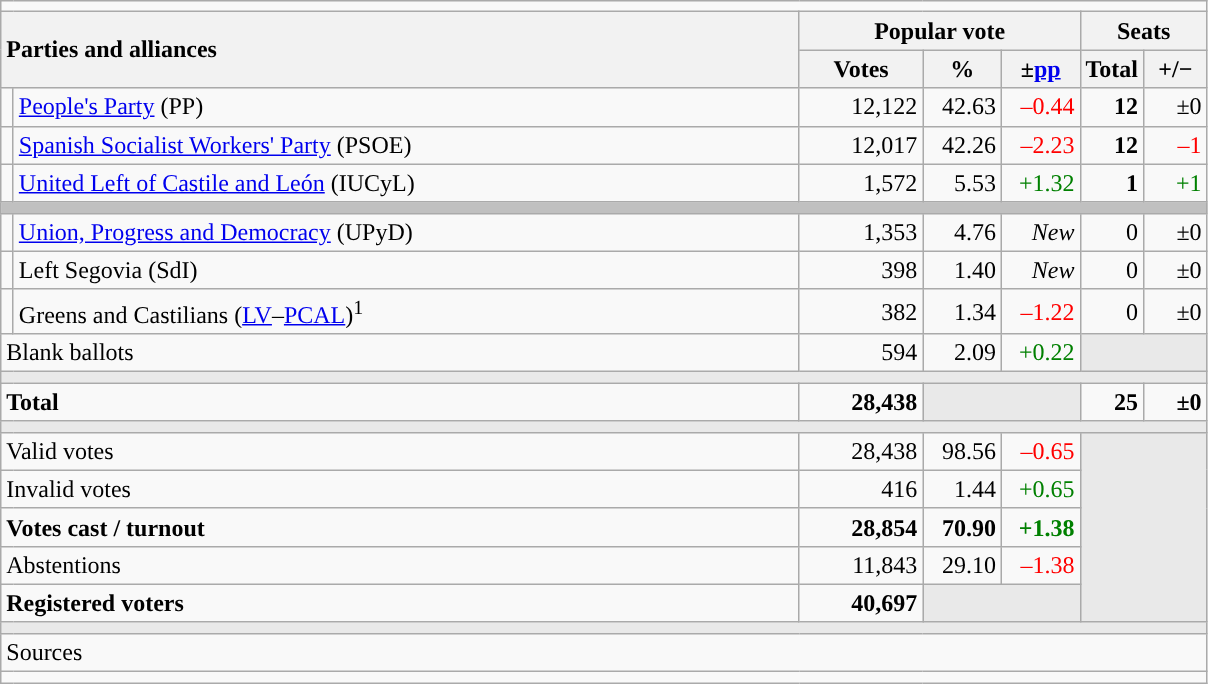<table class="wikitable" style="text-align:right;">
<tr>
<td colspan="7"></td>
</tr>
<tr>
<th style="text-align:left;" rowspan="2" colspan="2" width="525">Parties and alliances</th>
<th colspan="3">Popular vote</th>
<th colspan="2">Seats</th>
</tr>
<tr>
<th width="75">Votes</th>
<th width="45">%</th>
<th width="45">±<a href='#'>pp</a></th>
<th width="35">Total</th>
<th width="35">+/−</th>
</tr>
<tr>
<td width="1" style="color:inherit;background:"></td>
<td align="left"><a href='#'>People's Party</a> (PP)</td>
<td>12,122</td>
<td>42.63</td>
<td style="color:red;">–0.44</td>
<td><strong>12</strong></td>
<td>±0</td>
</tr>
<tr>
<td style="color:inherit;background:"></td>
<td align="left"><a href='#'>Spanish Socialist Workers' Party</a> (PSOE)</td>
<td>12,017</td>
<td>42.26</td>
<td style="color:red;">–2.23</td>
<td><strong>12</strong></td>
<td style="color:red;">–1</td>
</tr>
<tr>
<td style="color:inherit;background:"></td>
<td align="left"><a href='#'>United Left of Castile and León</a> (IUCyL)</td>
<td>1,572</td>
<td>5.53</td>
<td style="color:green;">+1.32</td>
<td><strong>1</strong></td>
<td style="color:green;">+1</td>
</tr>
<tr>
<td colspan="7" bgcolor="#C0C0C0"></td>
</tr>
<tr>
<td style="color:inherit;background:"></td>
<td align="left"><a href='#'>Union, Progress and Democracy</a> (UPyD)</td>
<td>1,353</td>
<td>4.76</td>
<td><em>New</em></td>
<td>0</td>
<td>±0</td>
</tr>
<tr>
<td style="color:inherit;background:"></td>
<td align="left">Left Segovia (SdI)</td>
<td>398</td>
<td>1.40</td>
<td><em>New</em></td>
<td>0</td>
<td>±0</td>
</tr>
<tr>
<td style="color:inherit;background:"></td>
<td align="left">Greens and Castilians (<a href='#'>LV</a>–<a href='#'>PCAL</a>)<sup>1</sup></td>
<td>382</td>
<td>1.34</td>
<td style="color:red;">–1.22</td>
<td>0</td>
<td>±0</td>
</tr>
<tr>
<td align="left" colspan="2">Blank ballots</td>
<td>594</td>
<td>2.09</td>
<td style="color:green;">+0.22</td>
<td bgcolor="#E9E9E9" colspan="2"></td>
</tr>
<tr>
<td colspan="7" bgcolor="#E9E9E9"></td>
</tr>
<tr style="font-weight:bold;">
<td align="left" colspan="2">Total</td>
<td>28,438</td>
<td bgcolor="#E9E9E9" colspan="2"></td>
<td>25</td>
<td>±0</td>
</tr>
<tr>
<td colspan="7" bgcolor="#E9E9E9"></td>
</tr>
<tr>
<td align="left" colspan="2">Valid votes</td>
<td>28,438</td>
<td>98.56</td>
<td style="color:red;">–0.65</td>
<td bgcolor="#E9E9E9" colspan="2" rowspan="5"></td>
</tr>
<tr>
<td align="left" colspan="2">Invalid votes</td>
<td>416</td>
<td>1.44</td>
<td style="color:green;">+0.65</td>
</tr>
<tr style="font-weight:bold;">
<td align="left" colspan="2">Votes cast / turnout</td>
<td>28,854</td>
<td>70.90</td>
<td style="color:green;">+1.38</td>
</tr>
<tr>
<td align="left" colspan="2">Abstentions</td>
<td>11,843</td>
<td>29.10</td>
<td style="color:red;">–1.38</td>
</tr>
<tr style="font-weight:bold;">
<td align="left" colspan="2">Registered voters</td>
<td>40,697</td>
<td bgcolor="#E9E9E9" colspan="2"></td>
</tr>
<tr>
<td colspan="7" bgcolor="#E9E9E9"></td>
</tr>
<tr>
<td align="left" colspan="7">Sources</td>
</tr>
<tr>
<td colspan="7" style="text-align:left; max-width:790px;"></td>
</tr>
</table>
